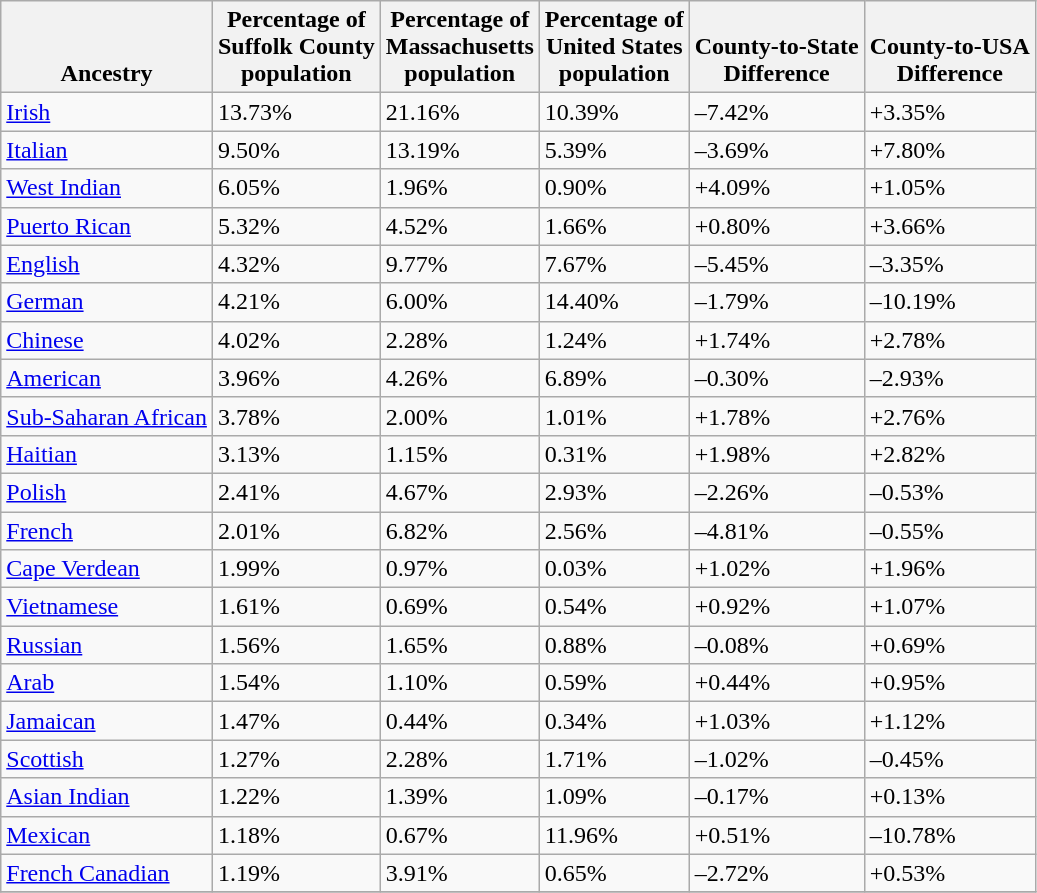<table class="wikitable sortable">
<tr valign=bottom>
<th>Ancestry</th>
<th>Percentage of<br>Suffolk County<br>population</th>
<th>Percentage of<br>Massachusetts<br>population</th>
<th>Percentage of<br>United States<br>population</th>
<th>County-to-State<br>Difference</th>
<th>County-to-USA<br>Difference</th>
</tr>
<tr>
<td><a href='#'>Irish</a></td>
<td>13.73%</td>
<td>21.16%</td>
<td>10.39%</td>
<td>–7.42%</td>
<td>+3.35%</td>
</tr>
<tr>
<td><a href='#'>Italian</a></td>
<td>9.50%</td>
<td>13.19%</td>
<td>5.39%</td>
<td>–3.69%</td>
<td>+7.80%</td>
</tr>
<tr>
<td><a href='#'>West Indian</a></td>
<td>6.05%</td>
<td>1.96%</td>
<td>0.90%</td>
<td>+4.09%</td>
<td>+1.05%</td>
</tr>
<tr>
<td><a href='#'>Puerto Rican</a></td>
<td>5.32%</td>
<td>4.52%</td>
<td>1.66%</td>
<td>+0.80%</td>
<td>+3.66%</td>
</tr>
<tr>
<td><a href='#'>English</a></td>
<td>4.32%</td>
<td>9.77%</td>
<td>7.67%</td>
<td>–5.45%</td>
<td>–3.35%</td>
</tr>
<tr>
<td><a href='#'>German</a></td>
<td>4.21%</td>
<td>6.00%</td>
<td>14.40%</td>
<td>–1.79%</td>
<td>–10.19%</td>
</tr>
<tr>
<td><a href='#'>Chinese</a></td>
<td>4.02%</td>
<td>2.28%</td>
<td>1.24%</td>
<td>+1.74%</td>
<td>+2.78%</td>
</tr>
<tr>
<td><a href='#'>American</a></td>
<td>3.96%</td>
<td>4.26%</td>
<td>6.89%</td>
<td>–0.30%</td>
<td>–2.93%</td>
</tr>
<tr>
<td><a href='#'>Sub-Saharan African</a></td>
<td>3.78%</td>
<td>2.00%</td>
<td>1.01%</td>
<td>+1.78%</td>
<td>+2.76%</td>
</tr>
<tr>
<td><a href='#'>Haitian</a></td>
<td>3.13%</td>
<td>1.15%</td>
<td>0.31%</td>
<td>+1.98%</td>
<td>+2.82%</td>
</tr>
<tr>
<td><a href='#'>Polish</a></td>
<td>2.41%</td>
<td>4.67%</td>
<td>2.93%</td>
<td>–2.26%</td>
<td>–0.53%</td>
</tr>
<tr>
<td><a href='#'>French</a></td>
<td>2.01%</td>
<td>6.82%</td>
<td>2.56%</td>
<td>–4.81%</td>
<td>–0.55%</td>
</tr>
<tr>
<td><a href='#'>Cape Verdean</a></td>
<td>1.99%</td>
<td>0.97%</td>
<td>0.03%</td>
<td>+1.02%</td>
<td>+1.96%</td>
</tr>
<tr>
<td><a href='#'>Vietnamese</a></td>
<td>1.61%</td>
<td>0.69%</td>
<td>0.54%</td>
<td>+0.92%</td>
<td>+1.07%</td>
</tr>
<tr>
<td><a href='#'>Russian</a></td>
<td>1.56%</td>
<td>1.65%</td>
<td>0.88%</td>
<td>–0.08%</td>
<td>+0.69%</td>
</tr>
<tr>
<td><a href='#'>Arab</a></td>
<td>1.54%</td>
<td>1.10%</td>
<td>0.59%</td>
<td>+0.44%</td>
<td>+0.95%</td>
</tr>
<tr>
<td><a href='#'>Jamaican</a></td>
<td>1.47%</td>
<td>0.44%</td>
<td>0.34%</td>
<td>+1.03%</td>
<td>+1.12%</td>
</tr>
<tr>
<td><a href='#'>Scottish</a></td>
<td>1.27%</td>
<td>2.28%</td>
<td>1.71%</td>
<td>–1.02%</td>
<td>–0.45%</td>
</tr>
<tr>
<td><a href='#'>Asian Indian</a></td>
<td>1.22%</td>
<td>1.39%</td>
<td>1.09%</td>
<td>–0.17%</td>
<td>+0.13%</td>
</tr>
<tr>
<td><a href='#'>Mexican</a></td>
<td>1.18%</td>
<td>0.67%</td>
<td>11.96%</td>
<td>+0.51%</td>
<td>–10.78%</td>
</tr>
<tr>
<td><a href='#'>French Canadian</a></td>
<td>1.19%</td>
<td>3.91%</td>
<td>0.65%</td>
<td>–2.72%</td>
<td>+0.53%</td>
</tr>
<tr>
</tr>
</table>
